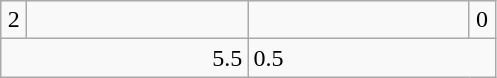<table class=wikitable>
<tr>
<td align=center width=10>2</td>
<td align="center" width="140"></td>
<td align="center" width="140"></td>
<td align="center" width="10">0</td>
</tr>
<tr>
<td colspan=2 align=right>5.5</td>
<td colspan="2">0.5</td>
</tr>
</table>
